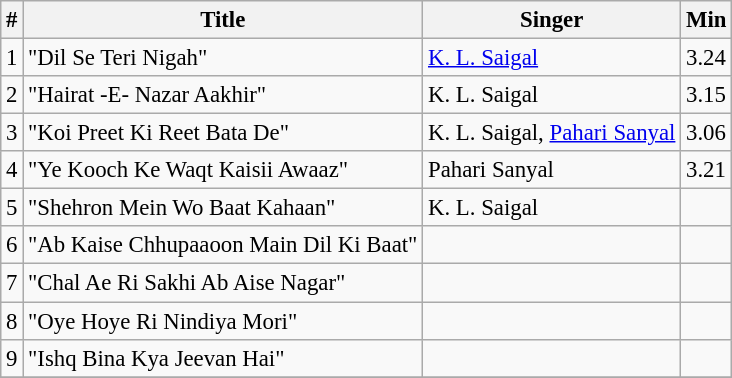<table class="wikitable" style="font-size:95%;">
<tr>
<th>#</th>
<th>Title</th>
<th>Singer</th>
<th>Min</th>
</tr>
<tr>
<td>1</td>
<td>"Dil Se Teri Nigah"</td>
<td><a href='#'>K. L. Saigal</a></td>
<td>3.24</td>
</tr>
<tr>
<td>2</td>
<td>"Hairat -E- Nazar Aakhir"</td>
<td>K. L. Saigal</td>
<td>3.15</td>
</tr>
<tr>
<td>3</td>
<td>"Koi Preet Ki Reet Bata De"</td>
<td>K. L. Saigal, <a href='#'>Pahari Sanyal</a></td>
<td>3.06</td>
</tr>
<tr>
<td>4</td>
<td>"Ye Kooch Ke Waqt Kaisii Awaaz"</td>
<td>Pahari Sanyal</td>
<td>3.21</td>
</tr>
<tr>
<td>5</td>
<td>"Shehron Mein Wo Baat Kahaan"</td>
<td>K. L. Saigal</td>
<td></td>
</tr>
<tr>
<td>6</td>
<td>"Ab Kaise Chhupaaoon Main Dil Ki Baat"</td>
<td></td>
<td></td>
</tr>
<tr>
<td>7</td>
<td>"Chal Ae Ri Sakhi Ab Aise Nagar"</td>
<td></td>
<td></td>
</tr>
<tr>
<td>8</td>
<td>"Oye Hoye Ri Nindiya Mori"</td>
<td></td>
<td></td>
</tr>
<tr>
<td>9</td>
<td>"Ishq Bina Kya Jeevan Hai"</td>
<td></td>
<td></td>
</tr>
<tr>
</tr>
</table>
